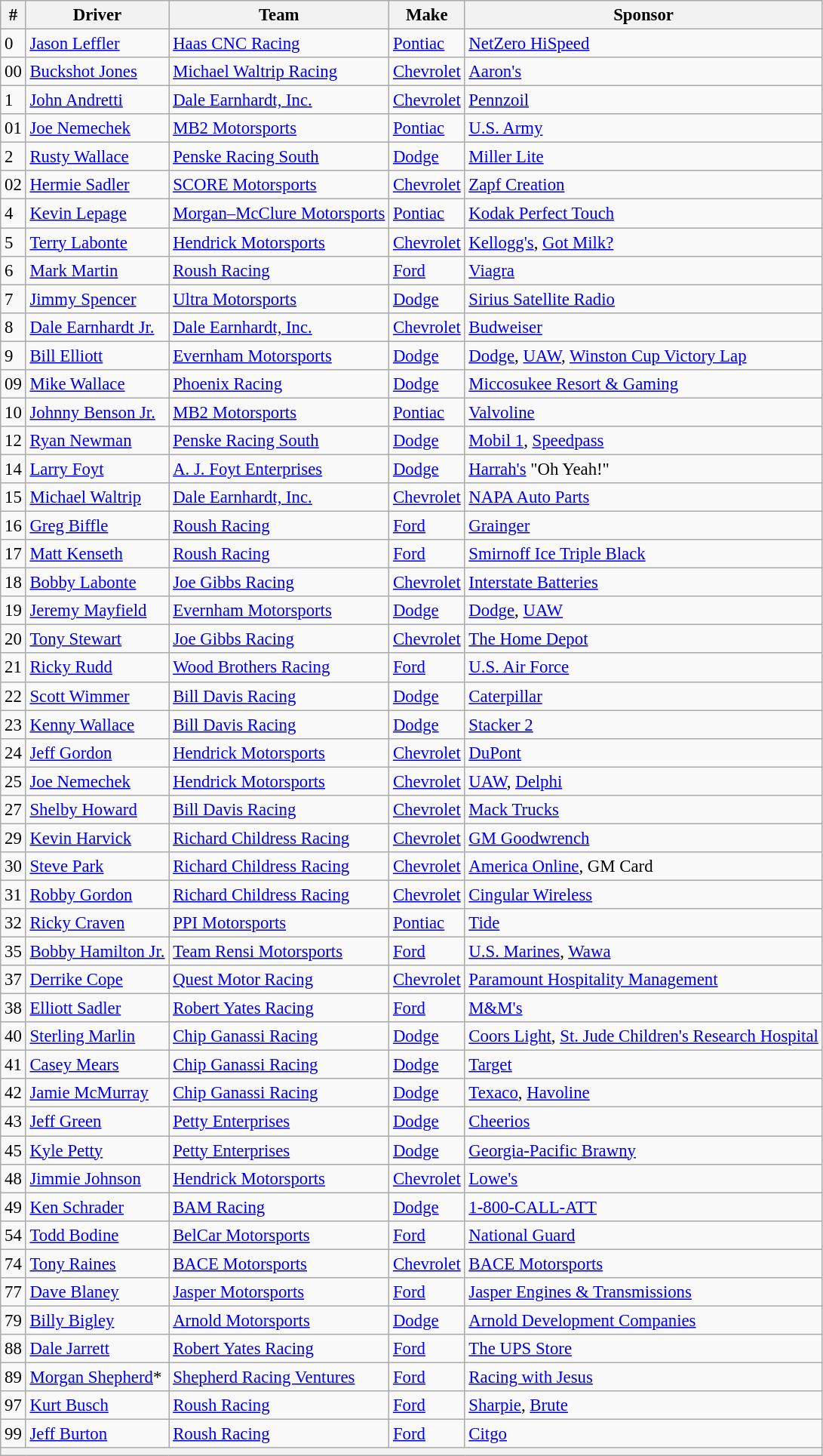<table class="wikitable" style="font-size:95%">
<tr>
<th>#</th>
<th>Driver</th>
<th>Team</th>
<th>Make</th>
<th>Sponsor</th>
</tr>
<tr>
<td>0</td>
<td><a href='#'>Jason Leffler</a></td>
<td><a href='#'>Haas CNC Racing</a></td>
<td><a href='#'>Pontiac</a></td>
<td><a href='#'>NetZero HiSpeed</a></td>
</tr>
<tr>
<td>00</td>
<td><a href='#'>Buckshot Jones</a></td>
<td><a href='#'>Michael Waltrip Racing</a></td>
<td><a href='#'>Chevrolet</a></td>
<td><a href='#'>Aaron's</a></td>
</tr>
<tr>
<td>1</td>
<td><a href='#'>John Andretti</a></td>
<td><a href='#'>Dale Earnhardt, Inc.</a></td>
<td><a href='#'>Chevrolet</a></td>
<td><a href='#'>Pennzoil</a></td>
</tr>
<tr>
<td>01</td>
<td><a href='#'>Joe Nemechek</a></td>
<td><a href='#'>MB2 Motorsports</a></td>
<td><a href='#'>Pontiac</a></td>
<td><a href='#'>U.S. Army</a></td>
</tr>
<tr>
<td>2</td>
<td><a href='#'>Rusty Wallace</a></td>
<td><a href='#'>Penske Racing South</a></td>
<td><a href='#'>Dodge</a></td>
<td><a href='#'>Miller Lite</a></td>
</tr>
<tr>
<td>02</td>
<td><a href='#'>Hermie Sadler</a></td>
<td><a href='#'>SCORE Motorsports</a></td>
<td><a href='#'>Chevrolet</a></td>
<td><a href='#'>Zapf Creation</a></td>
</tr>
<tr>
<td>4</td>
<td><a href='#'>Kevin Lepage</a></td>
<td><a href='#'>Morgan–McClure Motorsports</a></td>
<td><a href='#'>Pontiac</a></td>
<td><a href='#'>Kodak Perfect Touch</a></td>
</tr>
<tr>
<td>5</td>
<td><a href='#'>Terry Labonte</a></td>
<td><a href='#'>Hendrick Motorsports</a></td>
<td><a href='#'>Chevrolet</a></td>
<td><a href='#'>Kellogg's</a>, <a href='#'>Got Milk?</a></td>
</tr>
<tr>
<td>6</td>
<td><a href='#'>Mark Martin</a></td>
<td><a href='#'>Roush Racing</a></td>
<td><a href='#'>Ford</a></td>
<td><a href='#'>Viagra</a></td>
</tr>
<tr>
<td>7</td>
<td><a href='#'>Jimmy Spencer</a></td>
<td><a href='#'>Ultra Motorsports</a></td>
<td><a href='#'>Dodge</a></td>
<td><a href='#'>Sirius Satellite Radio</a></td>
</tr>
<tr>
<td>8</td>
<td><a href='#'>Dale Earnhardt Jr.</a></td>
<td><a href='#'>Dale Earnhardt, Inc.</a></td>
<td><a href='#'>Chevrolet</a></td>
<td><a href='#'>Budweiser</a></td>
</tr>
<tr>
<td>9</td>
<td><a href='#'>Bill Elliott</a></td>
<td><a href='#'>Evernham Motorsports</a></td>
<td><a href='#'>Dodge</a></td>
<td><a href='#'>Dodge</a>, <a href='#'>UAW</a>, <a href='#'>Winston Cup Victory Lap</a></td>
</tr>
<tr>
<td>09</td>
<td><a href='#'>Mike Wallace</a></td>
<td><a href='#'>Phoenix Racing</a></td>
<td><a href='#'>Dodge</a></td>
<td><a href='#'>Miccosukee Resort & Gaming</a></td>
</tr>
<tr>
<td>10</td>
<td><a href='#'>Johnny Benson Jr.</a></td>
<td><a href='#'>MB2 Motorsports</a></td>
<td><a href='#'>Pontiac</a></td>
<td><a href='#'>Valvoline</a></td>
</tr>
<tr>
<td>12</td>
<td><a href='#'>Ryan Newman</a></td>
<td><a href='#'>Penske Racing South</a></td>
<td><a href='#'>Dodge</a></td>
<td><a href='#'>Mobil 1</a>, <a href='#'>Speedpass</a></td>
</tr>
<tr>
<td>14</td>
<td><a href='#'>Larry Foyt</a></td>
<td><a href='#'>A. J. Foyt Enterprises</a></td>
<td><a href='#'>Dodge</a></td>
<td><a href='#'>Harrah's</a> "Oh Yeah!"</td>
</tr>
<tr>
<td>15</td>
<td><a href='#'>Michael Waltrip</a></td>
<td><a href='#'>Dale Earnhardt, Inc.</a></td>
<td><a href='#'>Chevrolet</a></td>
<td><a href='#'>NAPA Auto Parts</a></td>
</tr>
<tr>
<td>16</td>
<td><a href='#'>Greg Biffle</a></td>
<td><a href='#'>Roush Racing</a></td>
<td><a href='#'>Ford</a></td>
<td><a href='#'>Grainger</a></td>
</tr>
<tr>
<td>17</td>
<td><a href='#'>Matt Kenseth</a></td>
<td><a href='#'>Roush Racing</a></td>
<td><a href='#'>Ford</a></td>
<td><a href='#'>Smirnoff Ice Triple Black</a></td>
</tr>
<tr>
<td>18</td>
<td><a href='#'>Bobby Labonte</a></td>
<td><a href='#'>Joe Gibbs Racing</a></td>
<td><a href='#'>Chevrolet</a></td>
<td><a href='#'>Interstate Batteries</a></td>
</tr>
<tr>
<td>19</td>
<td><a href='#'>Jeremy Mayfield</a></td>
<td><a href='#'>Evernham Motorsports</a></td>
<td><a href='#'>Dodge</a></td>
<td><a href='#'>Dodge</a>, <a href='#'>UAW</a></td>
</tr>
<tr>
<td>20</td>
<td><a href='#'>Tony Stewart</a></td>
<td><a href='#'>Joe Gibbs Racing</a></td>
<td><a href='#'>Chevrolet</a></td>
<td><a href='#'>The Home Depot</a></td>
</tr>
<tr>
<td>21</td>
<td><a href='#'>Ricky Rudd</a></td>
<td><a href='#'>Wood Brothers Racing</a></td>
<td><a href='#'>Ford</a></td>
<td><a href='#'>U.S. Air Force</a></td>
</tr>
<tr>
<td>22</td>
<td><a href='#'>Scott Wimmer</a></td>
<td><a href='#'>Bill Davis Racing</a></td>
<td><a href='#'>Dodge</a></td>
<td><a href='#'>Caterpillar</a></td>
</tr>
<tr>
<td>23</td>
<td><a href='#'>Kenny Wallace</a></td>
<td><a href='#'>Bill Davis Racing</a></td>
<td><a href='#'>Dodge</a></td>
<td><a href='#'>Stacker 2</a></td>
</tr>
<tr>
<td>24</td>
<td><a href='#'>Jeff Gordon</a></td>
<td><a href='#'>Hendrick Motorsports</a></td>
<td><a href='#'>Chevrolet</a></td>
<td><a href='#'>DuPont</a></td>
</tr>
<tr>
<td>25</td>
<td><a href='#'>Joe Nemechek</a></td>
<td><a href='#'>Hendrick Motorsports</a></td>
<td><a href='#'>Chevrolet</a></td>
<td><a href='#'>UAW</a>, <a href='#'>Delphi</a></td>
</tr>
<tr>
<td>27</td>
<td><a href='#'>Shelby Howard</a></td>
<td><a href='#'>Bill Davis Racing</a></td>
<td><a href='#'>Chevrolet</a></td>
<td><a href='#'>Mack Trucks</a></td>
</tr>
<tr>
<td>29</td>
<td><a href='#'>Kevin Harvick</a></td>
<td><a href='#'>Richard Childress Racing</a></td>
<td><a href='#'>Chevrolet</a></td>
<td><a href='#'>GM Goodwrench</a></td>
</tr>
<tr>
<td>30</td>
<td><a href='#'>Steve Park</a></td>
<td><a href='#'>Richard Childress Racing</a></td>
<td><a href='#'>Chevrolet</a></td>
<td><a href='#'>America Online</a>, GM Card</td>
</tr>
<tr>
<td>31</td>
<td><a href='#'>Robby Gordon</a></td>
<td><a href='#'>Richard Childress Racing</a></td>
<td><a href='#'>Chevrolet</a></td>
<td><a href='#'>Cingular Wireless</a></td>
</tr>
<tr>
<td>32</td>
<td><a href='#'>Ricky Craven</a></td>
<td><a href='#'>PPI Motorsports</a></td>
<td><a href='#'>Pontiac</a></td>
<td><a href='#'>Tide</a></td>
</tr>
<tr>
<td>35</td>
<td><a href='#'>Bobby Hamilton Jr.</a></td>
<td><a href='#'>Team Rensi Motorsports</a></td>
<td><a href='#'>Ford</a></td>
<td><a href='#'>U.S. Marines</a>, <a href='#'>Wawa</a></td>
</tr>
<tr>
<td>37</td>
<td><a href='#'>Derrike Cope</a></td>
<td><a href='#'>Quest Motor Racing</a></td>
<td><a href='#'>Chevrolet</a></td>
<td><a href='#'>Paramount Hospitality Management</a></td>
</tr>
<tr>
<td>38</td>
<td><a href='#'>Elliott Sadler</a></td>
<td><a href='#'>Robert Yates Racing</a></td>
<td><a href='#'>Ford</a></td>
<td><a href='#'>M&M's</a></td>
</tr>
<tr>
<td>40</td>
<td><a href='#'>Sterling Marlin</a></td>
<td><a href='#'>Chip Ganassi Racing</a></td>
<td><a href='#'>Dodge</a></td>
<td><a href='#'>Coors Light</a>, <a href='#'>St. Jude Children's Research Hospital</a></td>
</tr>
<tr>
<td>41</td>
<td><a href='#'>Casey Mears</a></td>
<td><a href='#'>Chip Ganassi Racing</a></td>
<td><a href='#'>Dodge</a></td>
<td><a href='#'>Target</a></td>
</tr>
<tr>
<td>42</td>
<td><a href='#'>Jamie McMurray</a></td>
<td><a href='#'>Chip Ganassi Racing</a></td>
<td><a href='#'>Dodge</a></td>
<td><a href='#'>Texaco</a>, <a href='#'>Havoline</a></td>
</tr>
<tr>
<td>43</td>
<td><a href='#'>Jeff Green</a></td>
<td><a href='#'>Petty Enterprises</a></td>
<td><a href='#'>Dodge</a></td>
<td><a href='#'>Cheerios</a></td>
</tr>
<tr>
<td>45</td>
<td><a href='#'>Kyle Petty</a></td>
<td><a href='#'>Petty Enterprises</a></td>
<td><a href='#'>Dodge</a></td>
<td><a href='#'>Georgia-Pacific Brawny</a></td>
</tr>
<tr>
<td>48</td>
<td><a href='#'>Jimmie Johnson</a></td>
<td><a href='#'>Hendrick Motorsports</a></td>
<td><a href='#'>Chevrolet</a></td>
<td><a href='#'>Lowe's</a></td>
</tr>
<tr>
<td>49</td>
<td><a href='#'>Ken Schrader</a></td>
<td><a href='#'>BAM Racing</a></td>
<td><a href='#'>Dodge</a></td>
<td><a href='#'>1-800-CALL-ATT</a></td>
</tr>
<tr>
<td>54</td>
<td><a href='#'>Todd Bodine</a></td>
<td><a href='#'>BelCar Motorsports</a></td>
<td><a href='#'>Ford</a></td>
<td><a href='#'>National Guard</a></td>
</tr>
<tr>
<td>74</td>
<td><a href='#'>Tony Raines</a></td>
<td><a href='#'>BACE Motorsports</a></td>
<td><a href='#'>Chevrolet</a></td>
<td><a href='#'>BACE Motorsports</a></td>
</tr>
<tr>
<td>77</td>
<td><a href='#'>Dave Blaney</a></td>
<td><a href='#'>Jasper Motorsports</a></td>
<td><a href='#'>Ford</a></td>
<td><a href='#'>Jasper Engines & Transmissions</a></td>
</tr>
<tr>
<td>79</td>
<td><a href='#'>Billy Bigley</a></td>
<td><a href='#'>Arnold Motorsports</a></td>
<td><a href='#'>Dodge</a></td>
<td><a href='#'>Arnold Development Companies</a></td>
</tr>
<tr>
<td>88</td>
<td><a href='#'>Dale Jarrett</a></td>
<td><a href='#'>Robert Yates Racing</a></td>
<td><a href='#'>Ford</a></td>
<td><a href='#'>The UPS Store</a></td>
</tr>
<tr>
<td>89</td>
<td><a href='#'>Morgan Shepherd</a>*</td>
<td><a href='#'>Shepherd Racing Ventures</a></td>
<td><a href='#'>Ford</a></td>
<td><a href='#'>Racing with Jesus</a></td>
</tr>
<tr>
<td>97</td>
<td><a href='#'>Kurt Busch</a></td>
<td><a href='#'>Roush Racing</a></td>
<td><a href='#'>Ford</a></td>
<td><a href='#'>Sharpie</a>, <a href='#'>Brute</a></td>
</tr>
<tr>
<td>99</td>
<td><a href='#'>Jeff Burton</a></td>
<td><a href='#'>Roush Racing</a></td>
<td><a href='#'>Ford</a></td>
<td><a href='#'>Citgo</a></td>
</tr>
<tr>
<th colspan="5"></th>
</tr>
</table>
